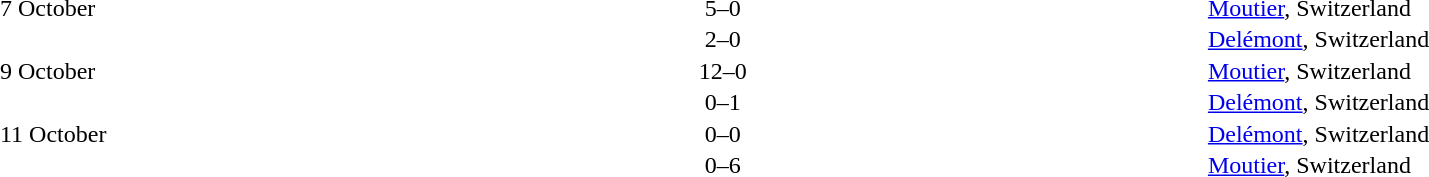<table cellspacing=1 width=85%>
<tr>
<th width=15%></th>
<th width=25%></th>
<th width=10%></th>
<th width=25%></th>
<th width=25%></th>
</tr>
<tr>
<td>7 October</td>
<td align=right></td>
<td align=center>5–0</td>
<td></td>
<td><a href='#'>Moutier</a>, Switzerland</td>
</tr>
<tr>
<td></td>
<td align=right></td>
<td align=center>2–0</td>
<td></td>
<td><a href='#'>Delémont</a>, Switzerland</td>
</tr>
<tr>
<td>9 October</td>
<td align=right></td>
<td align=center>12–0</td>
<td></td>
<td><a href='#'>Moutier</a>, Switzerland</td>
</tr>
<tr>
<td></td>
<td align=right></td>
<td align=center>0–1</td>
<td></td>
<td><a href='#'>Delémont</a>, Switzerland</td>
</tr>
<tr>
<td>11 October</td>
<td align=right></td>
<td align=center>0–0</td>
<td></td>
<td><a href='#'>Delémont</a>, Switzerland</td>
</tr>
<tr>
<td></td>
<td align=right></td>
<td align=center>0–6</td>
<td></td>
<td><a href='#'>Moutier</a>, Switzerland</td>
</tr>
</table>
